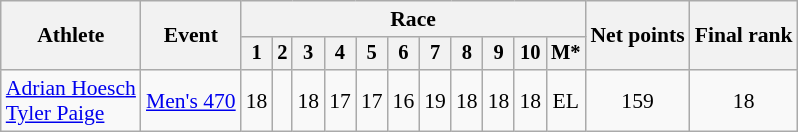<table class="wikitable" style="font-size:90%">
<tr>
<th rowspan="2">Athlete</th>
<th rowspan="2">Event</th>
<th colspan=11>Race</th>
<th rowspan=2>Net points</th>
<th rowspan=2>Final rank</th>
</tr>
<tr style="font-size:95%">
<th>1</th>
<th>2</th>
<th>3</th>
<th>4</th>
<th>5</th>
<th>6</th>
<th>7</th>
<th>8</th>
<th>9</th>
<th>10</th>
<th>M*</th>
</tr>
<tr align=center>
<td align=left><a href='#'>Adrian Hoesch</a><br><a href='#'>Tyler Paige</a></td>
<td align=left><a href='#'>Men's 470</a></td>
<td>18</td>
<td></td>
<td>18</td>
<td>17</td>
<td>17</td>
<td>16</td>
<td>19</td>
<td>18</td>
<td>18</td>
<td>18</td>
<td>EL</td>
<td>159</td>
<td>18</td>
</tr>
</table>
